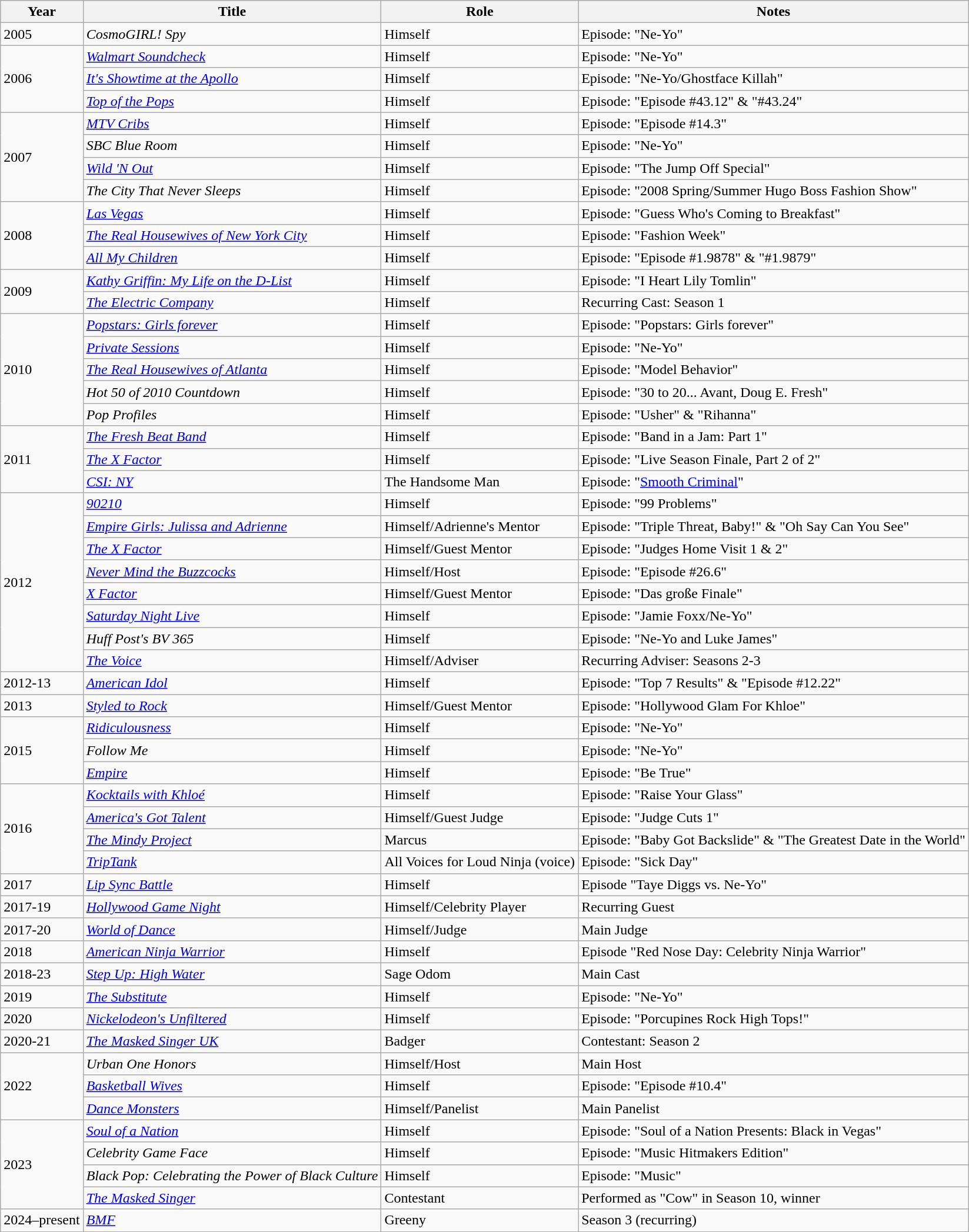<table class="wikitable plainrowheaders sortable" style="margin-right: 0;">
<tr>
<th>Year</th>
<th>Title</th>
<th>Role</th>
<th>Notes</th>
</tr>
<tr>
<td>2005</td>
<td><em>CosmoGIRL! Spy</em></td>
<td>Himself</td>
<td>Episode: "Ne-Yo"</td>
</tr>
<tr>
<td rowspan=3>2006</td>
<td><em><a href='#'>Walmart Soundcheck</a></em></td>
<td>Himself</td>
<td>Episode: "Ne-Yo"</td>
</tr>
<tr>
<td><em><a href='#'>It's Showtime at the Apollo</a></em></td>
<td>Himself</td>
<td>Episode: "Ne-Yo/Ghostface Killah"</td>
</tr>
<tr>
<td><em><a href='#'>Top of the Pops</a></em></td>
<td>Himself</td>
<td>Episode: "Episode #43.12" & "#43.24"</td>
</tr>
<tr>
<td rowspan=4>2007</td>
<td><em><a href='#'>MTV Cribs</a></em></td>
<td>Himself</td>
<td>Episode: "Episode #14.3"</td>
</tr>
<tr>
<td><em>SBC Blue Room</em></td>
<td>Himself</td>
<td>Episode: "Ne-Yo"</td>
</tr>
<tr>
<td><em><a href='#'>Wild 'N Out</a></em></td>
<td>Himself</td>
<td>Episode: "The Jump Off Special"</td>
</tr>
<tr>
<td><em>The City That Never Sleeps</em></td>
<td>Himself</td>
<td>Episode: "2008 Spring/Summer Hugo Boss Fashion Show"</td>
</tr>
<tr>
<td rowspan=3>2008</td>
<td><em><a href='#'>Las Vegas</a></em></td>
<td>Himself</td>
<td>Episode: "Guess Who's Coming to Breakfast"</td>
</tr>
<tr>
<td><em><a href='#'>The Real Housewives of New York City</a></em></td>
<td>Himself</td>
<td>Episode: "Fashion Week"</td>
</tr>
<tr>
<td><em><a href='#'>All My Children</a></em></td>
<td>Himself</td>
<td>Episode: "Episode #1.9878" & "#1.9879"</td>
</tr>
<tr>
<td rowspan=2>2009</td>
<td><em><a href='#'>Kathy Griffin: My Life on the D-List</a></em></td>
<td>Himself</td>
<td>Episode: "I Heart Lily Tomlin"</td>
</tr>
<tr>
<td><em><a href='#'>The Electric Company</a></em></td>
<td>Himself</td>
<td>Recurring Cast: Season 1</td>
</tr>
<tr>
<td rowspan=5>2010</td>
<td><em><a href='#'>Popstars: Girls forever</a></em></td>
<td>Himself</td>
<td>Episode: "Popstars: Girls forever"</td>
</tr>
<tr>
<td><em><a href='#'>Private Sessions</a></em></td>
<td>Himself</td>
<td>Episode: "Ne-Yo"</td>
</tr>
<tr>
<td><em><a href='#'>The Real Housewives of Atlanta</a></em></td>
<td>Himself</td>
<td>Episode: "Model Behavior"</td>
</tr>
<tr>
<td><em>Hot 50 of 2010 Countdown</em></td>
<td>Himself</td>
<td>Episode: "30 to 20... Avant, Doug E. Fresh"</td>
</tr>
<tr>
<td><em>Pop Profiles</em></td>
<td>Himself</td>
<td>Episode: "Usher" & "Rihanna"</td>
</tr>
<tr>
<td rowspan=3>2011</td>
<td><em><a href='#'>The Fresh Beat Band</a></em></td>
<td>Himself</td>
<td>Episode: "Band in a Jam: Part 1"</td>
</tr>
<tr>
<td><em><a href='#'>The X Factor</a></em></td>
<td>Himself</td>
<td>Episode: "Live Season Finale, Part 2 of 2"</td>
</tr>
<tr>
<td><em><a href='#'>CSI: NY</a></em></td>
<td>The Handsome Man</td>
<td>Episode: "<a href='#'>Smooth Criminal</a>"</td>
</tr>
<tr>
<td rowspan=8>2012</td>
<td><em><a href='#'>90210</a></em></td>
<td>Himself</td>
<td>Episode: "99 Problems"</td>
</tr>
<tr>
<td><em><a href='#'>Empire Girls: Julissa and Adrienne</a></em></td>
<td>Himself/Adrienne's Mentor</td>
<td>Episode: "Triple Threat, Baby!" & "Oh Say Can You See"</td>
</tr>
<tr>
<td><em><a href='#'>The X Factor</a></em></td>
<td>Himself/Guest Mentor</td>
<td>Episode: "Judges Home Visit 1 & 2"</td>
</tr>
<tr>
<td><em><a href='#'>Never Mind the Buzzcocks</a></em></td>
<td>Himself/Host</td>
<td>Episode: "Episode #26.6"</td>
</tr>
<tr>
<td><em><a href='#'>X Factor</a></em></td>
<td>Himself/Guest Mentor</td>
<td>Episode: "Das große Finale"</td>
</tr>
<tr>
<td><em><a href='#'>Saturday Night Live</a></em></td>
<td>Himself</td>
<td>Episode: "Jamie Foxx/Ne-Yo"</td>
</tr>
<tr>
<td><em>Huff Post's BV 365</em></td>
<td>Himself</td>
<td>Episode: "Ne-Yo and Luke James"</td>
</tr>
<tr>
<td><em><a href='#'>The Voice</a></em></td>
<td>Himself/Adviser</td>
<td>Recurring Adviser: Seasons 2-3</td>
</tr>
<tr>
<td>2012-13</td>
<td><em><a href='#'>American Idol</a></em></td>
<td>Himself</td>
<td>Episode: "Top 7 Results" & "Episode #12.22"</td>
</tr>
<tr>
<td>2013</td>
<td><em><a href='#'>Styled to Rock</a></em></td>
<td>Himself/Guest Mentor</td>
<td>Episode: "Hollywood Glam For Khloe"</td>
</tr>
<tr>
<td rowspan=3>2015</td>
<td><em><a href='#'>Ridiculousness</a></em></td>
<td>Himself</td>
<td>Episode: "Ne-Yo"</td>
</tr>
<tr>
<td><em>Follow Me</em></td>
<td>Himself</td>
<td>Episode: "Ne-Yo"</td>
</tr>
<tr>
<td><em><a href='#'>Empire</a></em></td>
<td>Himself</td>
<td>Episode: "Be True"</td>
</tr>
<tr>
<td rowspan=4>2016</td>
<td><em><a href='#'>Kocktails with Khloé</a></em></td>
<td>Himself</td>
<td>Episode: "Raise Your Glass"</td>
</tr>
<tr>
<td><em> <a href='#'>America's Got Talent</a></em></td>
<td>Himself/Guest Judge</td>
<td>Episode: "Judge Cuts 1"</td>
</tr>
<tr>
<td><em><a href='#'>The Mindy Project</a></em></td>
<td>Marcus</td>
<td>Episode: "Baby Got Backslide" & "The Greatest Date in the World"</td>
</tr>
<tr>
<td><em><a href='#'>TripTank</a></em></td>
<td>All Voices for Loud Ninja (voice)</td>
<td>Episode: "Sick Day"</td>
</tr>
<tr>
<td>2017</td>
<td><em><a href='#'>Lip Sync Battle</a></em></td>
<td>Himself</td>
<td>Episode "Taye Diggs vs. Ne-Yo"</td>
</tr>
<tr>
<td>2017-19</td>
<td><em><a href='#'>Hollywood Game Night</a></em></td>
<td>Himself/Celebrity Player</td>
<td>Recurring Guest</td>
</tr>
<tr>
<td>2017-20</td>
<td><em><a href='#'>World of Dance</a></em></td>
<td>Himself/Judge</td>
<td>Main Judge</td>
</tr>
<tr>
<td>2018</td>
<td><em><a href='#'>American Ninja Warrior</a></em></td>
<td>Himself</td>
<td>Episode "Red Nose Day: Celebrity Ninja Warrior"</td>
</tr>
<tr>
<td>2018-23</td>
<td><em><a href='#'>Step Up: High Water</a></em></td>
<td>Sage Odom</td>
<td>Main Cast</td>
</tr>
<tr>
<td>2019</td>
<td><em><a href='#'>The Substitute</a></em></td>
<td>Himself</td>
<td>Episode: "Ne-Yo"</td>
</tr>
<tr>
<td>2020</td>
<td><em><a href='#'>Nickelodeon's Unfiltered</a></em></td>
<td>Himself</td>
<td>Episode: "Porcupines Rock High Tops!"</td>
</tr>
<tr>
<td>2020-21</td>
<td><em><a href='#'>The Masked Singer UK</a></em></td>
<td>Badger</td>
<td>Contestant: Season 2</td>
</tr>
<tr>
<td rowspan=3>2022</td>
<td><em>Urban One Honors</em></td>
<td>Himself/Host</td>
<td>Main Host</td>
</tr>
<tr>
<td><em><a href='#'>Basketball Wives</a></em></td>
<td>Himself</td>
<td>Episode: "Episode #10.4"</td>
</tr>
<tr>
<td><em><a href='#'>Dance Monsters</a></em></td>
<td>Himself/Panelist</td>
<td>Main Panelist</td>
</tr>
<tr>
<td rowspan=4>2023</td>
<td><em><a href='#'>Soul of a Nation</a></em></td>
<td>Himself</td>
<td>Episode: "Soul of a Nation Presents: Black in Vegas"</td>
</tr>
<tr>
<td><em>Celebrity Game Face</em></td>
<td>Himself</td>
<td>Episode: "Music Hitmakers Edition"</td>
</tr>
<tr>
<td><em>Black Pop: Celebrating the Power of Black Culture</em></td>
<td>Himself</td>
<td>Episode: "Music"</td>
</tr>
<tr>
<td><em><a href='#'>The Masked Singer</a></em></td>
<td>Contestant</td>
<td>Performed as "Cow" in Season 10, winner</td>
</tr>
<tr>
<td>2024–present</td>
<td><a href='#'><em>BMF</em></a></td>
<td>Greeny</td>
<td>Season 3 (recurring)</td>
</tr>
</table>
